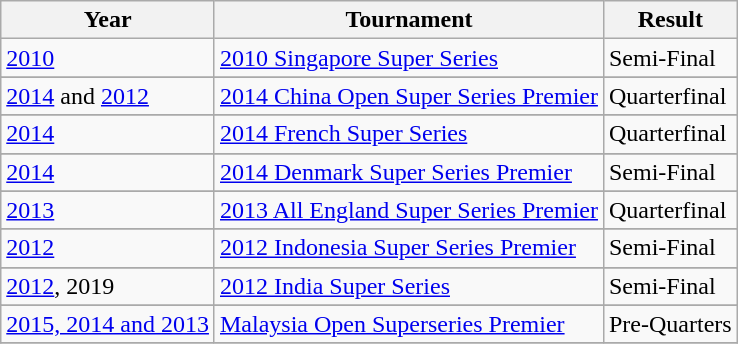<table class="wikitable">
<tr>
<th>Year</th>
<th>Tournament</th>
<th>Result</th>
</tr>
<tr>
<td><a href='#'>2010</a></td>
<td><a href='#'>2010 Singapore Super Series</a></td>
<td>Semi-Final</td>
</tr>
<tr>
</tr>
<tr>
<td><a href='#'>2014</a> and <a href='#'>2012</a></td>
<td><a href='#'>2014 China Open Super Series Premier</a></td>
<td>Quarterfinal</td>
</tr>
<tr>
</tr>
<tr>
<td><a href='#'>2014</a></td>
<td><a href='#'>2014 French Super Series</a></td>
<td>Quarterfinal</td>
</tr>
<tr>
</tr>
<tr>
<td><a href='#'>2014</a></td>
<td><a href='#'>2014 Denmark Super Series Premier</a></td>
<td>Semi-Final</td>
</tr>
<tr>
</tr>
<tr>
<td><a href='#'>2013</a></td>
<td><a href='#'>2013 All England Super Series Premier</a></td>
<td>Quarterfinal</td>
</tr>
<tr>
</tr>
<tr>
<td><a href='#'>2012</a></td>
<td><a href='#'>2012 Indonesia Super Series Premier</a></td>
<td>Semi-Final</td>
</tr>
<tr>
</tr>
<tr>
<td><a href='#'>2012</a>, 2019</td>
<td><a href='#'>2012 India Super Series</a></td>
<td>Semi-Final</td>
</tr>
<tr>
</tr>
<tr>
<td><a href='#'>2015, 2014 and 2013</a></td>
<td><a href='#'>Malaysia Open Superseries Premier</a></td>
<td>Pre-Quarters</td>
</tr>
<tr>
</tr>
</table>
